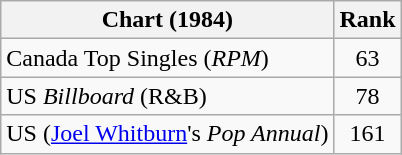<table class="wikitable">
<tr>
<th>Chart (1984)</th>
<th>Rank</th>
</tr>
<tr>
<td>Canada Top Singles (<em>RPM</em>)</td>
<td align="center">63</td>
</tr>
<tr>
<td>US <em>Billboard</em> (R&B)</td>
<td align="center">78</td>
</tr>
<tr>
<td>US (<a href='#'>Joel Whitburn</a>'s <em>Pop Annual</em>)</td>
<td style="text-align:center;">161</td>
</tr>
</table>
